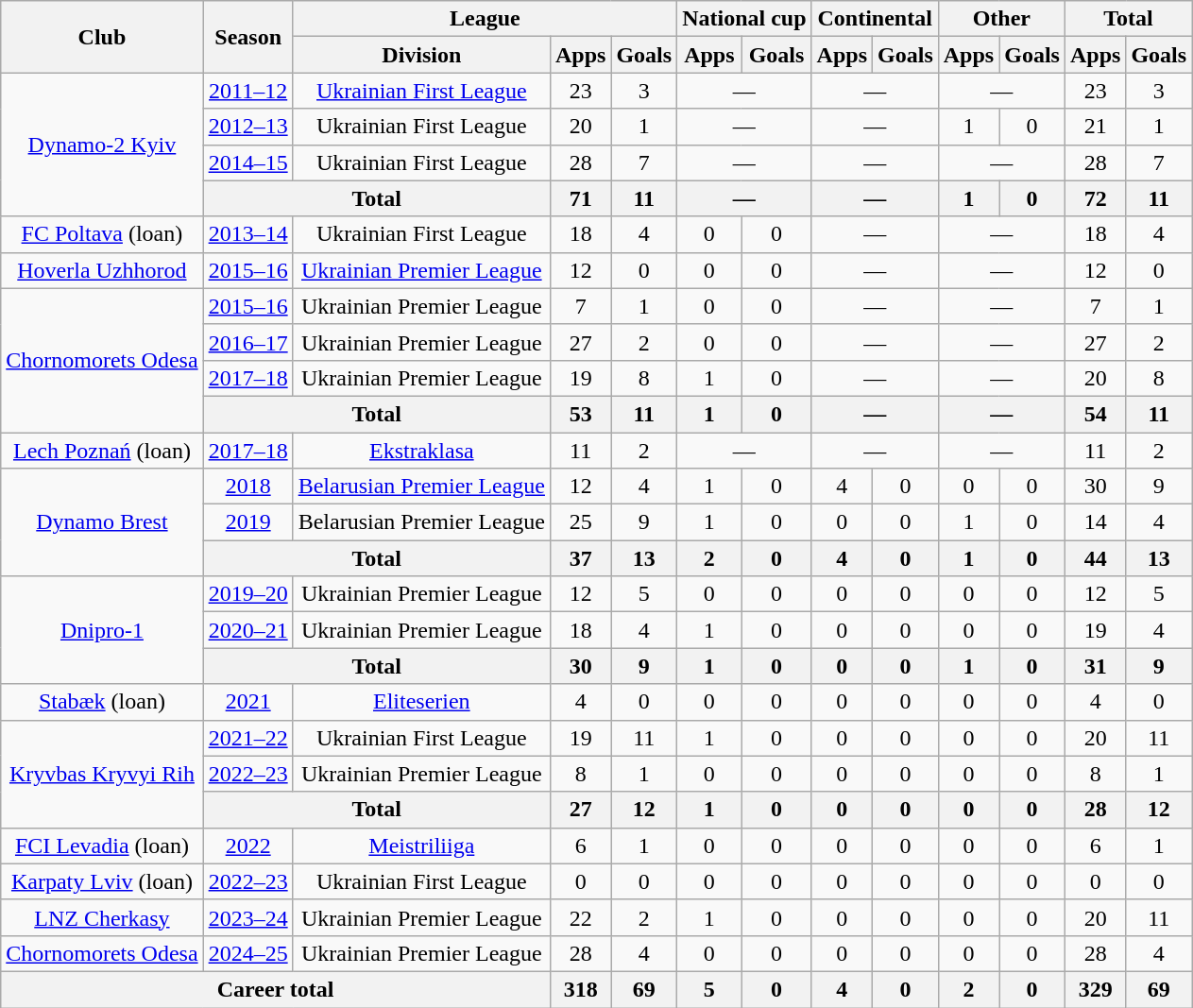<table class="wikitable" style="text-align: center;">
<tr>
<th rowspan="2">Club</th>
<th rowspan="2">Season</th>
<th colspan="3">League</th>
<th colspan="2">National cup</th>
<th colspan="2">Continental</th>
<th colspan="2">Other</th>
<th colspan="2">Total</th>
</tr>
<tr>
<th>Division</th>
<th>Apps</th>
<th>Goals</th>
<th>Apps</th>
<th>Goals</th>
<th>Apps</th>
<th>Goals</th>
<th>Apps</th>
<th>Goals</th>
<th>Apps</th>
<th>Goals</th>
</tr>
<tr>
<td rowspan="4"><a href='#'>Dynamo-2 Kyiv</a></td>
<td><a href='#'>2011–12</a></td>
<td><a href='#'>Ukrainian First League</a></td>
<td>23</td>
<td>3</td>
<td colspan="2">—</td>
<td colspan="2">—</td>
<td colspan="2">—</td>
<td>23</td>
<td>3</td>
</tr>
<tr>
<td><a href='#'>2012–13</a></td>
<td>Ukrainian First League</td>
<td>20</td>
<td>1</td>
<td colspan="2">—</td>
<td colspan="2">—</td>
<td>1</td>
<td>0</td>
<td>21</td>
<td>1</td>
</tr>
<tr>
<td><a href='#'>2014–15</a></td>
<td>Ukrainian First League</td>
<td>28</td>
<td>7</td>
<td colspan="2">—</td>
<td colspan="2">—</td>
<td colspan="2">—</td>
<td>28</td>
<td>7</td>
</tr>
<tr>
<th colspan="2">Total</th>
<th>71</th>
<th>11</th>
<th colspan="2">—</th>
<th colspan="2">—</th>
<th>1</th>
<th>0</th>
<th>72</th>
<th>11</th>
</tr>
<tr>
<td><a href='#'>FC Poltava</a> (loan)</td>
<td><a href='#'>2013–14</a></td>
<td>Ukrainian First League</td>
<td>18</td>
<td>4</td>
<td>0</td>
<td>0</td>
<td colspan="2">—</td>
<td colspan="2">—</td>
<td>18</td>
<td>4</td>
</tr>
<tr>
<td><a href='#'>Hoverla Uzhhorod</a></td>
<td><a href='#'>2015–16</a></td>
<td><a href='#'>Ukrainian Premier League</a></td>
<td>12</td>
<td>0</td>
<td>0</td>
<td>0</td>
<td colspan="2">—</td>
<td colspan="2">—</td>
<td>12</td>
<td>0</td>
</tr>
<tr>
<td rowspan="4"><a href='#'>Chornomorets Odesa</a></td>
<td><a href='#'>2015–16</a></td>
<td>Ukrainian Premier League</td>
<td>7</td>
<td>1</td>
<td>0</td>
<td>0</td>
<td colspan="2">—</td>
<td colspan="2">—</td>
<td>7</td>
<td>1</td>
</tr>
<tr>
<td><a href='#'>2016–17</a></td>
<td>Ukrainian Premier League</td>
<td>27</td>
<td>2</td>
<td>0</td>
<td>0</td>
<td colspan="2">—</td>
<td colspan="2">—</td>
<td>27</td>
<td>2</td>
</tr>
<tr>
<td><a href='#'>2017–18</a></td>
<td>Ukrainian Premier League</td>
<td>19</td>
<td>8</td>
<td>1</td>
<td>0</td>
<td colspan="2">—</td>
<td colspan="2">—</td>
<td>20</td>
<td>8</td>
</tr>
<tr>
<th colspan="2">Total</th>
<th>53</th>
<th>11</th>
<th>1</th>
<th>0</th>
<th colspan="2">—</th>
<th colspan="2">—</th>
<th>54</th>
<th>11</th>
</tr>
<tr>
<td rowspan="1"><a href='#'>Lech Poznań</a> (loan)</td>
<td><a href='#'>2017–18</a></td>
<td><a href='#'>Ekstraklasa</a></td>
<td>11</td>
<td>2</td>
<td colspan="2">—</td>
<td colspan="2">—</td>
<td colspan="2">—</td>
<td>11</td>
<td>2</td>
</tr>
<tr>
<td rowspan="3"><a href='#'>Dynamo Brest</a></td>
<td><a href='#'>2018</a></td>
<td><a href='#'>Belarusian Premier League</a></td>
<td>12</td>
<td>4</td>
<td>1</td>
<td>0</td>
<td>4</td>
<td>0</td>
<td>0</td>
<td>0</td>
<td>30</td>
<td>9</td>
</tr>
<tr>
<td><a href='#'>2019</a></td>
<td>Belarusian Premier League</td>
<td>25</td>
<td>9</td>
<td>1</td>
<td>0</td>
<td>0</td>
<td>0</td>
<td>1</td>
<td>0</td>
<td>14</td>
<td>4</td>
</tr>
<tr>
<th colspan="2">Total</th>
<th>37</th>
<th>13</th>
<th>2</th>
<th>0</th>
<th>4</th>
<th>0</th>
<th>1</th>
<th>0</th>
<th>44</th>
<th>13</th>
</tr>
<tr>
<td rowspan="3"><a href='#'>Dnipro-1</a></td>
<td><a href='#'>2019–20</a></td>
<td>Ukrainian Premier League</td>
<td>12</td>
<td>5</td>
<td>0</td>
<td>0</td>
<td>0</td>
<td>0</td>
<td>0</td>
<td>0</td>
<td>12</td>
<td>5</td>
</tr>
<tr>
<td><a href='#'>2020–21</a></td>
<td>Ukrainian Premier League</td>
<td>18</td>
<td>4</td>
<td>1</td>
<td>0</td>
<td>0</td>
<td>0</td>
<td>0</td>
<td>0</td>
<td>19</td>
<td>4</td>
</tr>
<tr>
<th colspan="2">Total</th>
<th>30</th>
<th>9</th>
<th>1</th>
<th>0</th>
<th>0</th>
<th>0</th>
<th>1</th>
<th>0</th>
<th>31</th>
<th>9</th>
</tr>
<tr>
<td><a href='#'>Stabæk</a> (loan)</td>
<td><a href='#'>2021</a></td>
<td><a href='#'>Eliteserien</a></td>
<td>4</td>
<td>0</td>
<td>0</td>
<td>0</td>
<td>0</td>
<td>0</td>
<td>0</td>
<td>0</td>
<td>4</td>
<td>0</td>
</tr>
<tr>
<td rowspan="3"><a href='#'>Kryvbas Kryvyi Rih</a></td>
<td><a href='#'>2021–22</a></td>
<td>Ukrainian First League</td>
<td>19</td>
<td>11</td>
<td>1</td>
<td>0</td>
<td>0</td>
<td>0</td>
<td>0</td>
<td>0</td>
<td>20</td>
<td>11</td>
</tr>
<tr>
<td><a href='#'>2022–23</a></td>
<td>Ukrainian Premier League</td>
<td>8</td>
<td>1</td>
<td>0</td>
<td>0</td>
<td>0</td>
<td>0</td>
<td>0</td>
<td>0</td>
<td>8</td>
<td>1</td>
</tr>
<tr>
<th colspan="2">Total</th>
<th>27</th>
<th>12</th>
<th>1</th>
<th>0</th>
<th>0</th>
<th>0</th>
<th>0</th>
<th>0</th>
<th>28</th>
<th>12</th>
</tr>
<tr>
<td><a href='#'>FCI Levadia</a> (loan)</td>
<td><a href='#'>2022</a></td>
<td><a href='#'>Meistriliiga</a></td>
<td>6</td>
<td>1</td>
<td>0</td>
<td>0</td>
<td>0</td>
<td>0</td>
<td>0</td>
<td>0</td>
<td>6</td>
<td>1</td>
</tr>
<tr>
<td><a href='#'>Karpaty Lviv</a> (loan)</td>
<td><a href='#'>2022–23</a></td>
<td>Ukrainian First League</td>
<td>0</td>
<td>0</td>
<td>0</td>
<td>0</td>
<td>0</td>
<td>0</td>
<td>0</td>
<td>0</td>
<td>0</td>
<td>0</td>
</tr>
<tr>
<td><a href='#'>LNZ Cherkasy</a></td>
<td><a href='#'>2023–24</a></td>
<td>Ukrainian Premier League</td>
<td>22</td>
<td>2</td>
<td>1</td>
<td>0</td>
<td>0</td>
<td>0</td>
<td>0</td>
<td>0</td>
<td>20</td>
<td>11</td>
</tr>
<tr>
<td><a href='#'>Chornomorets Odesa</a></td>
<td><a href='#'>2024–25</a></td>
<td>Ukrainian Premier League</td>
<td>28</td>
<td>4</td>
<td>0</td>
<td>0</td>
<td>0</td>
<td>0</td>
<td>0</td>
<td>0</td>
<td>28</td>
<td>4</td>
</tr>
<tr>
<th colspan="3">Career total</th>
<th>318</th>
<th>69</th>
<th>5</th>
<th>0</th>
<th>4</th>
<th>0</th>
<th>2</th>
<th>0</th>
<th>329</th>
<th>69</th>
</tr>
</table>
